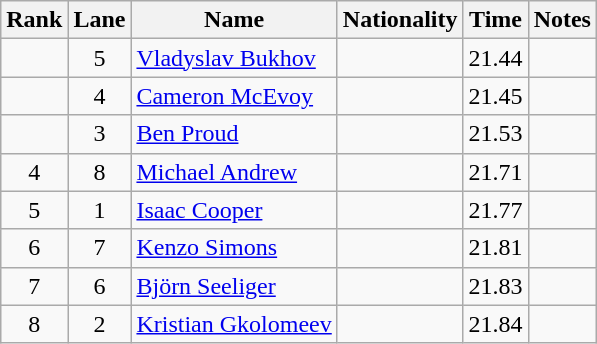<table class="wikitable sortable" style="text-align:center">
<tr>
<th>Rank</th>
<th>Lane</th>
<th>Name</th>
<th>Nationality</th>
<th>Time</th>
<th>Notes</th>
</tr>
<tr>
<td></td>
<td>5</td>
<td align=left><a href='#'>Vladyslav Bukhov</a></td>
<td align=left></td>
<td>21.44</td>
<td></td>
</tr>
<tr>
<td></td>
<td>4</td>
<td align=left><a href='#'>Cameron McEvoy</a></td>
<td align=left></td>
<td>21.45</td>
<td></td>
</tr>
<tr>
<td></td>
<td>3</td>
<td align=left><a href='#'>Ben Proud</a></td>
<td align=left></td>
<td>21.53</td>
<td></td>
</tr>
<tr>
<td>4</td>
<td>8</td>
<td align=left><a href='#'>Michael Andrew</a></td>
<td align=left></td>
<td>21.71</td>
<td></td>
</tr>
<tr>
<td>5</td>
<td>1</td>
<td align=left><a href='#'>Isaac Cooper</a></td>
<td align=left></td>
<td>21.77</td>
<td></td>
</tr>
<tr>
<td>6</td>
<td>7</td>
<td align=left><a href='#'>Kenzo Simons</a></td>
<td align=left></td>
<td>21.81</td>
<td></td>
</tr>
<tr>
<td>7</td>
<td>6</td>
<td align=left><a href='#'>Björn Seeliger</a></td>
<td align=left></td>
<td>21.83</td>
<td></td>
</tr>
<tr>
<td>8</td>
<td>2</td>
<td align=left><a href='#'>Kristian Gkolomeev</a></td>
<td align=left></td>
<td>21.84</td>
<td></td>
</tr>
</table>
